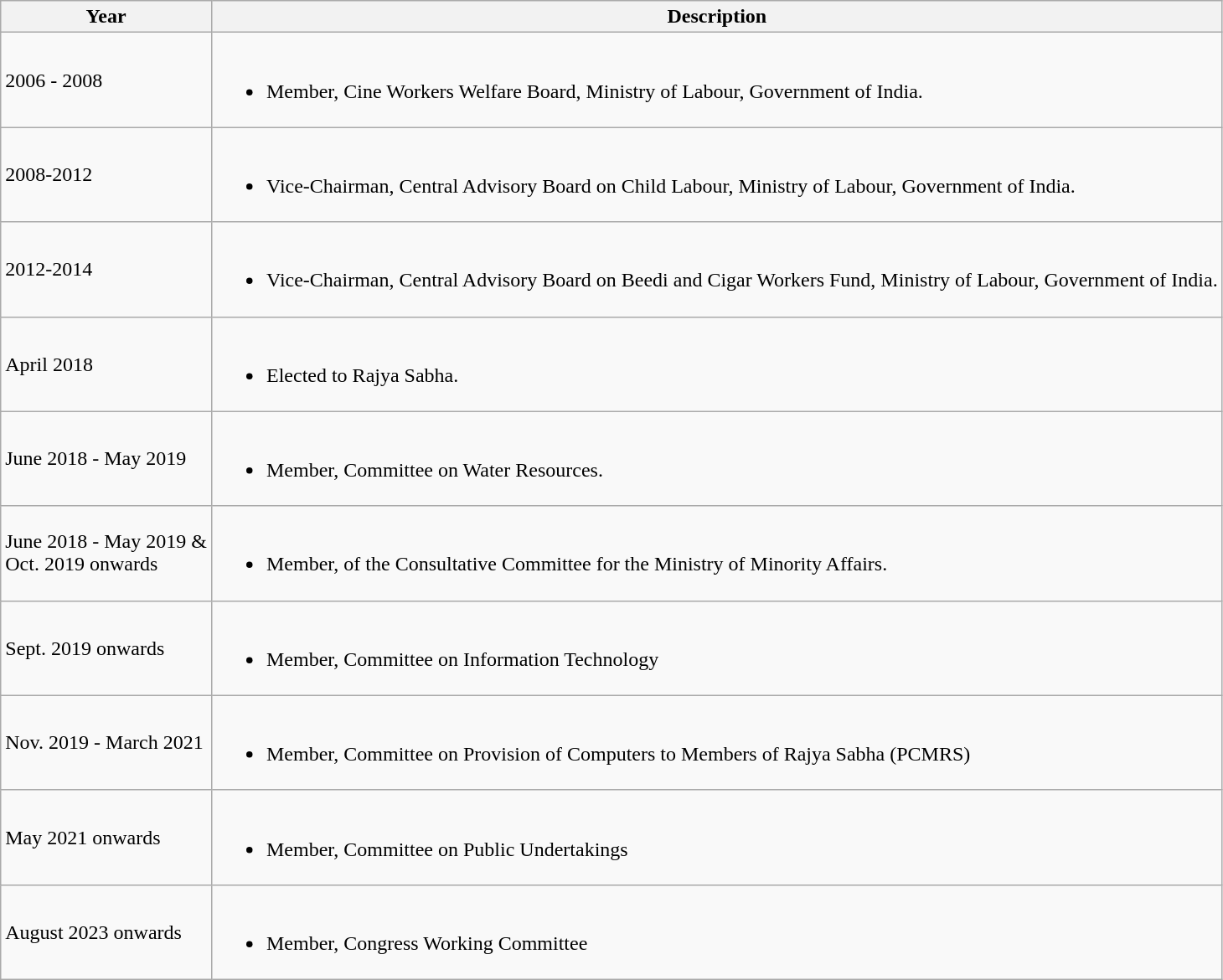<table class="wikitable">
<tr>
<th>Year</th>
<th>Description</th>
</tr>
<tr>
<td>2006 - 2008</td>
<td><br><ul><li>Member, Cine Workers Welfare Board, Ministry of Labour, Government of India.</li></ul></td>
</tr>
<tr>
<td>2008-2012</td>
<td><br><ul><li>Vice-Chairman, Central Advisory Board on Child Labour, Ministry of Labour, Government of India.</li></ul></td>
</tr>
<tr>
<td>2012-2014</td>
<td><br><ul><li>Vice-Chairman, Central Advisory Board on Beedi and Cigar Workers Fund, Ministry of Labour, Government of India.</li></ul></td>
</tr>
<tr>
<td>April 2018</td>
<td><br><ul><li>Elected to Rajya Sabha.</li></ul></td>
</tr>
<tr>
<td>June 2018 - May 2019</td>
<td><br><ul><li>Member, Committee on Water Resources.</li></ul></td>
</tr>
<tr>
<td>June 2018 - May 2019 &<br>Oct. 2019 onwards</td>
<td><br><ul><li>Member, of the Consultative Committee for the Ministry of Minority Affairs.</li></ul></td>
</tr>
<tr>
<td>Sept. 2019 onwards</td>
<td><br><ul><li>Member, Committee on Information Technology</li></ul></td>
</tr>
<tr>
<td>Nov. 2019 - March 2021</td>
<td><br><ul><li>Member, Committee on Provision of Computers to Members of Rajya Sabha (PCMRS)</li></ul></td>
</tr>
<tr>
<td>May 2021 onwards</td>
<td><br><ul><li>Member, Committee on Public Undertakings</li></ul></td>
</tr>
<tr>
<td>August 2023 onwards</td>
<td><br><ul><li>Member, Congress Working Committee</li></ul></td>
</tr>
</table>
